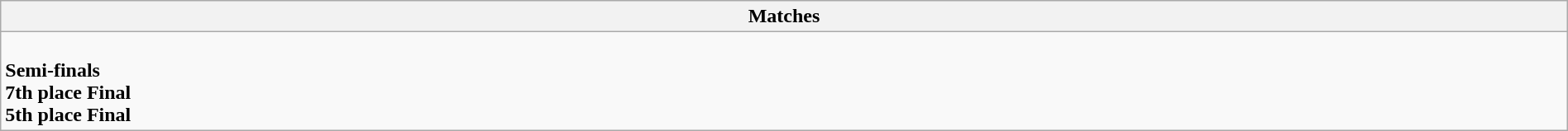<table class="wikitable collapsible collapsed" style="width:100%;">
<tr>
<th>Matches</th>
</tr>
<tr>
<td><br><strong>Semi-finals</strong>

<br><strong>7th place Final</strong>
<br><strong>5th place Final</strong>
</td>
</tr>
</table>
